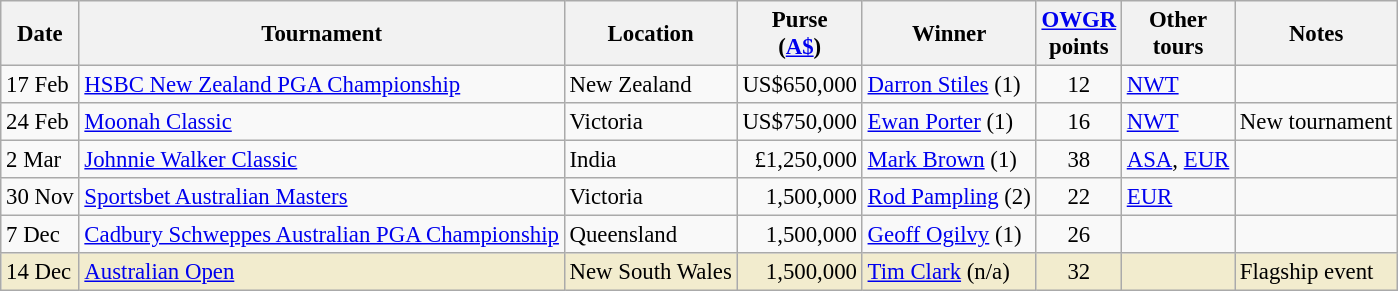<table class="wikitable" style="font-size:95%">
<tr>
<th>Date</th>
<th>Tournament</th>
<th>Location</th>
<th>Purse<br>(<a href='#'>A$</a>)</th>
<th>Winner</th>
<th><a href='#'>OWGR</a><br>points</th>
<th>Other<br>tours</th>
<th>Notes</th>
</tr>
<tr>
<td>17 Feb</td>
<td><a href='#'>HSBC New Zealand PGA Championship</a></td>
<td>New Zealand</td>
<td align=right>US$650,000</td>
<td> <a href='#'>Darron Stiles</a> (1)</td>
<td align="center">12</td>
<td><a href='#'>NWT</a></td>
<td></td>
</tr>
<tr>
<td>24 Feb</td>
<td><a href='#'>Moonah Classic</a></td>
<td>Victoria</td>
<td align=right>US$750,000</td>
<td> <a href='#'>Ewan Porter</a> (1)</td>
<td align="center">16</td>
<td><a href='#'>NWT</a></td>
<td>New tournament</td>
</tr>
<tr>
<td>2 Mar</td>
<td><a href='#'>Johnnie Walker Classic</a></td>
<td>India</td>
<td align=right>£1,250,000</td>
<td> <a href='#'>Mark Brown</a> (1)</td>
<td align="center">38</td>
<td><a href='#'>ASA</a>, <a href='#'>EUR</a></td>
<td></td>
</tr>
<tr>
<td>30 Nov</td>
<td><a href='#'>Sportsbet Australian Masters</a></td>
<td>Victoria</td>
<td align=right>1,500,000</td>
<td> <a href='#'>Rod Pampling</a> (2)</td>
<td align="center">22</td>
<td><a href='#'>EUR</a></td>
<td></td>
</tr>
<tr>
<td>7 Dec</td>
<td><a href='#'>Cadbury Schweppes Australian PGA Championship</a></td>
<td>Queensland</td>
<td align=right>1,500,000</td>
<td> <a href='#'>Geoff Ogilvy</a> (1)</td>
<td align="center">26</td>
<td></td>
<td></td>
</tr>
<tr style="background:#f2ecce;">
<td>14 Dec</td>
<td><a href='#'>Australian Open</a></td>
<td>New South Wales</td>
<td align=right>1,500,000</td>
<td> <a href='#'>Tim Clark</a> (n/a)</td>
<td align="center">32</td>
<td></td>
<td>Flagship event</td>
</tr>
</table>
